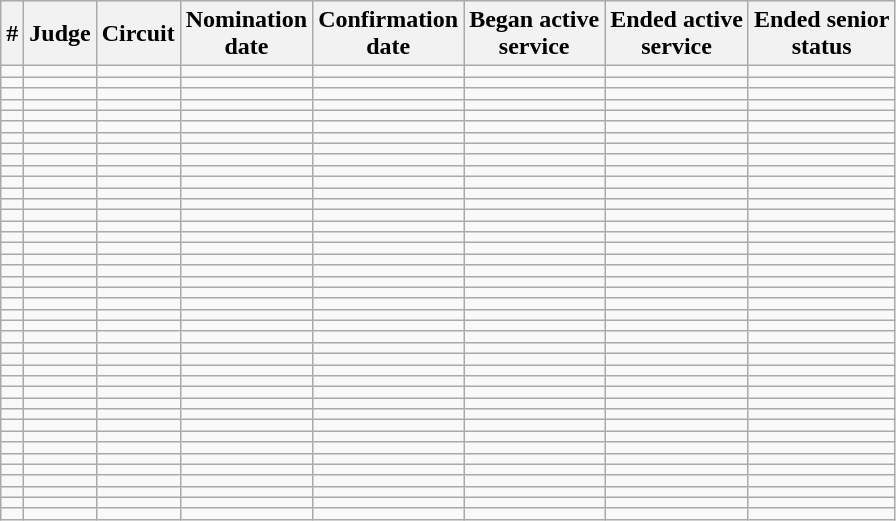<table class="sortable wikitable">
<tr bgcolor="#ececec">
<th>#</th>
<th>Judge</th>
<th>Circuit</th>
<th>Nomination<br>date</th>
<th>Confirmation<br>date</th>
<th>Began active<br>service</th>
<th>Ended active<br>service</th>
<th>Ended senior<br>status</th>
</tr>
<tr>
<td></td>
<td></td>
<td></td>
<td></td>
<td></td>
<td></td>
<td></td>
<td></td>
</tr>
<tr>
<td></td>
<td></td>
<td></td>
<td></td>
<td></td>
<td></td>
<td></td>
<td></td>
</tr>
<tr>
<td></td>
<td></td>
<td></td>
<td></td>
<td></td>
<td></td>
<td></td>
<td align="center"></td>
</tr>
<tr>
<td></td>
<td></td>
<td></td>
<td></td>
<td></td>
<td></td>
<td></td>
<td></td>
</tr>
<tr>
<td></td>
<td></td>
<td></td>
<td></td>
<td></td>
<td></td>
<td></td>
<td align="center"></td>
</tr>
<tr>
<td></td>
<td></td>
<td></td>
<td></td>
<td></td>
<td></td>
<td></td>
<td align="center"></td>
</tr>
<tr>
<td></td>
<td></td>
<td></td>
<td></td>
<td></td>
<td></td>
<td></td>
<td></td>
</tr>
<tr>
<td></td>
<td></td>
<td></td>
<td></td>
<td></td>
<td></td>
<td></td>
<td></td>
</tr>
<tr>
<td></td>
<td></td>
<td></td>
<td></td>
<td></td>
<td></td>
<td></td>
<td></td>
</tr>
<tr>
<td></td>
<td></td>
<td></td>
<td></td>
<td></td>
<td></td>
<td></td>
<td></td>
</tr>
<tr>
<td></td>
<td></td>
<td></td>
<td></td>
<td></td>
<td></td>
<td></td>
<td></td>
</tr>
<tr>
<td></td>
<td></td>
<td></td>
<td></td>
<td></td>
<td></td>
<td></td>
<td></td>
</tr>
<tr>
<td></td>
<td></td>
<td></td>
<td></td>
<td></td>
<td></td>
<td></td>
<td></td>
</tr>
<tr>
<td></td>
<td></td>
<td></td>
<td></td>
<td></td>
<td></td>
<td></td>
<td align="center"></td>
</tr>
<tr>
<td></td>
<td></td>
<td></td>
<td></td>
<td></td>
<td></td>
<td></td>
<td></td>
</tr>
<tr>
<td></td>
<td></td>
<td></td>
<td></td>
<td></td>
<td></td>
<td></td>
<td></td>
</tr>
<tr>
<td></td>
<td></td>
<td></td>
<td></td>
<td></td>
<td></td>
<td></td>
<td align="center"></td>
</tr>
<tr>
<td></td>
<td></td>
<td></td>
<td></td>
<td></td>
<td></td>
<td></td>
<td align="center"></td>
</tr>
<tr>
<td></td>
<td></td>
<td></td>
<td></td>
<td></td>
<td></td>
<td></td>
<td></td>
</tr>
<tr>
<td></td>
<td></td>
<td></td>
<td></td>
<td></td>
<td></td>
<td></td>
<td></td>
</tr>
<tr>
<td></td>
<td></td>
<td></td>
<td></td>
<td></td>
<td></td>
<td></td>
<td></td>
</tr>
<tr>
<td></td>
<td></td>
<td></td>
<td></td>
<td></td>
<td></td>
<td></td>
<td></td>
</tr>
<tr>
<td></td>
<td></td>
<td></td>
<td></td>
<td></td>
<td></td>
<td></td>
<td align="center"></td>
</tr>
<tr>
<td></td>
<td></td>
<td></td>
<td></td>
<td></td>
<td></td>
<td></td>
<td></td>
</tr>
<tr>
<td></td>
<td></td>
<td></td>
<td></td>
<td></td>
<td></td>
<td></td>
<td></td>
</tr>
<tr>
<td></td>
<td></td>
<td></td>
<td></td>
<td></td>
<td></td>
<td></td>
<td align="center"></td>
</tr>
<tr>
<td></td>
<td></td>
<td></td>
<td></td>
<td></td>
<td></td>
<td></td>
<td></td>
</tr>
<tr>
<td></td>
<td></td>
<td></td>
<td></td>
<td></td>
<td></td>
<td></td>
<td></td>
</tr>
<tr>
<td></td>
<td></td>
<td></td>
<td></td>
<td></td>
<td></td>
<td></td>
<td></td>
</tr>
<tr>
<td></td>
<td></td>
<td></td>
<td></td>
<td></td>
<td></td>
<td></td>
<td align="center"></td>
</tr>
<tr>
<td></td>
<td></td>
<td></td>
<td></td>
<td></td>
<td></td>
<td></td>
<td></td>
</tr>
<tr>
<td></td>
<td></td>
<td></td>
<td></td>
<td></td>
<td></td>
<td></td>
<td></td>
</tr>
<tr>
<td></td>
<td></td>
<td></td>
<td></td>
<td></td>
<td></td>
<td></td>
<td align="center"></td>
</tr>
<tr>
<td></td>
<td></td>
<td></td>
<td></td>
<td></td>
<td></td>
<td></td>
<td></td>
</tr>
<tr>
<td></td>
<td></td>
<td></td>
<td></td>
<td></td>
<td></td>
<td></td>
<td align="center"></td>
</tr>
<tr>
<td></td>
<td></td>
<td></td>
<td></td>
<td></td>
<td></td>
<td></td>
<td></td>
</tr>
<tr>
<td></td>
<td></td>
<td></td>
<td></td>
<td></td>
<td></td>
<td></td>
<td></td>
</tr>
<tr>
<td></td>
<td></td>
<td></td>
<td></td>
<td></td>
<td></td>
<td></td>
<td></td>
</tr>
<tr>
<td></td>
<td></td>
<td></td>
<td></td>
<td></td>
<td></td>
<td></td>
<td align="center"></td>
</tr>
<tr>
<td></td>
<td></td>
<td></td>
<td></td>
<td></td>
<td></td>
<td></td>
<td></td>
</tr>
<tr>
<td></td>
<td></td>
<td></td>
<td></td>
<td></td>
<td></td>
<td></td>
<td align="center"></td>
</tr>
</table>
